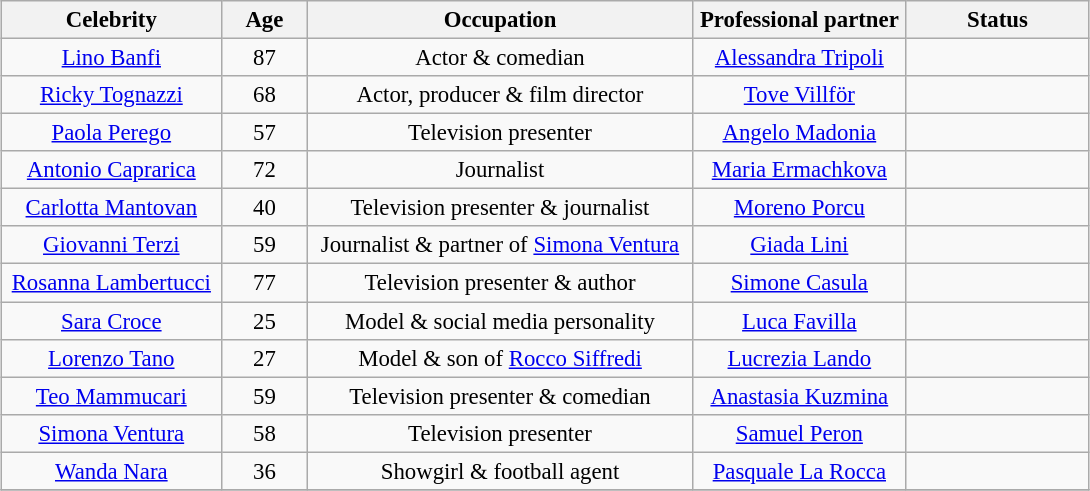<table class="wikitable" style="margin:auto; text-align:center; font-size:95%;">
<tr>
<th width="140">Celebrity</th>
<th width="50">Age</th>
<th width="250">Occupation</th>
<th width="135">Professional partner</th>
<th width="115">Status</th>
</tr>
<tr>
<td><a href='#'>Lino Banfi</a></td>
<td>87</td>
<td>Actor & comedian</td>
<td><a href='#'>Alessandra Tripoli</a></td>
<td></td>
</tr>
<tr>
<td><a href='#'>Ricky Tognazzi</a></td>
<td>68</td>
<td>Actor, producer & film director</td>
<td><a href='#'>Tove Villför</a></td>
<td></td>
</tr>
<tr>
<td><a href='#'>Paola Perego</a></td>
<td>57</td>
<td>Television presenter</td>
<td><a href='#'>Angelo Madonia</a></td>
<td></td>
</tr>
<tr>
<td><a href='#'>Antonio Caprarica</a></td>
<td>72</td>
<td>Journalist</td>
<td><a href='#'>Maria Ermachkova</a></td>
<td></td>
</tr>
<tr>
<td><a href='#'>Carlotta Mantovan</a></td>
<td>40</td>
<td>Television presenter & journalist</td>
<td><a href='#'>Moreno Porcu</a></td>
<td></td>
</tr>
<tr>
<td><a href='#'>Giovanni Terzi</a></td>
<td>59</td>
<td>Journalist & partner of <a href='#'>Simona Ventura</a></td>
<td><a href='#'>Giada Lini</a></td>
<td></td>
</tr>
<tr>
<td><a href='#'>Rosanna Lambertucci</a></td>
<td>77</td>
<td>Television presenter & author</td>
<td><a href='#'>Simone Casula</a></td>
<td></td>
</tr>
<tr>
<td><a href='#'>Sara Croce</a></td>
<td>25</td>
<td>Model & social media personality</td>
<td><a href='#'>Luca Favilla</a></td>
<td></td>
</tr>
<tr>
<td><a href='#'>Lorenzo Tano</a></td>
<td>27</td>
<td>Model & son of <a href='#'>Rocco Siffredi</a></td>
<td><a href='#'>Lucrezia Lando</a></td>
<td></td>
</tr>
<tr>
<td><a href='#'>Teo Mammucari</a></td>
<td>59</td>
<td>Television presenter & comedian</td>
<td><a href='#'>Anastasia Kuzmina</a></td>
<td></td>
</tr>
<tr>
<td><a href='#'>Simona Ventura</a></td>
<td>58</td>
<td>Television presenter</td>
<td><a href='#'>Samuel Peron</a></td>
<td></td>
</tr>
<tr>
<td><a href='#'>Wanda Nara</a></td>
<td>36</td>
<td>Showgirl & football agent</td>
<td><a href='#'>Pasquale La Rocca</a></td>
<td></td>
</tr>
<tr>
</tr>
</table>
